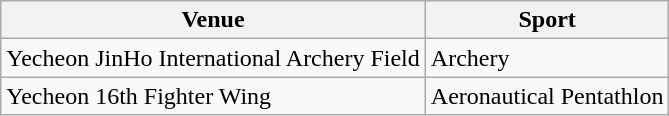<table class=wikitable>
<tr>
<th>Venue</th>
<th>Sport</th>
</tr>
<tr>
<td>Yecheon JinHo International Archery Field</td>
<td>Archery</td>
</tr>
<tr>
<td>Yecheon 16th Fighter Wing</td>
<td>Aeronautical Pentathlon</td>
</tr>
</table>
